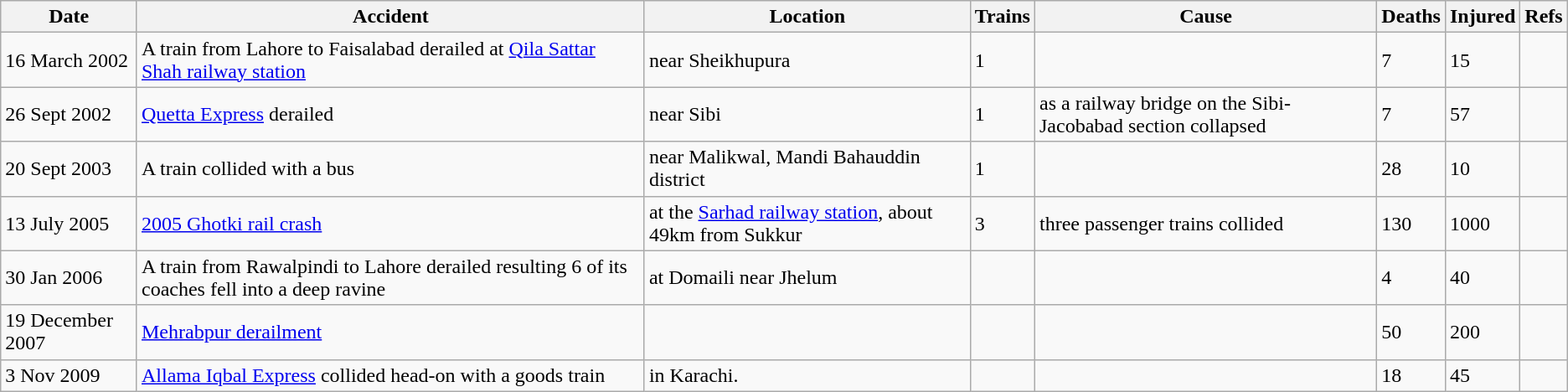<table class="wikitable">
<tr>
<th>Date</th>
<th>Accident</th>
<th>Location</th>
<th>Trains</th>
<th>Cause</th>
<th>Deaths</th>
<th>Injured</th>
<th>Refs</th>
</tr>
<tr>
<td>16 March 2002</td>
<td>A train from Lahore to Faisalabad derailed at <a href='#'>Qila Sattar Shah railway station</a></td>
<td>near Sheikhupura</td>
<td>1</td>
<td></td>
<td>7</td>
<td>15</td>
<td></td>
</tr>
<tr>
<td>26 Sept 2002</td>
<td><a href='#'>Quetta Express</a> derailed</td>
<td>near Sibi</td>
<td>1</td>
<td>as a railway bridge on the Sibi-Jacobabad section collapsed</td>
<td>7</td>
<td>57</td>
<td></td>
</tr>
<tr>
<td>20 Sept 2003</td>
<td>A train collided with a bus</td>
<td>near Malikwal, Mandi Bahauddin district</td>
<td>1</td>
<td></td>
<td>28</td>
<td>10</td>
<td></td>
</tr>
<tr>
<td>13 July 2005</td>
<td><a href='#'>2005 Ghotki rail crash</a></td>
<td>at the <a href='#'>Sarhad railway station</a>, about 49km from Sukkur</td>
<td>3</td>
<td>three passenger trains collided</td>
<td>130</td>
<td>1000</td>
<td></td>
</tr>
<tr>
<td>30 Jan 2006</td>
<td>A train from Rawalpindi to Lahore derailed resulting 6 of its coaches fell into a deep ravine</td>
<td>at Domaili near Jhelum</td>
<td></td>
<td></td>
<td>4</td>
<td>40</td>
<td></td>
</tr>
<tr>
<td>19 December 2007</td>
<td><a href='#'>Mehrabpur derailment</a></td>
<td></td>
<td></td>
<td></td>
<td>50</td>
<td>200</td>
<td></td>
</tr>
<tr>
<td>3 Nov 2009</td>
<td><a href='#'>Allama Iqbal Express</a> collided head-on with a goods train</td>
<td>in Karachi.</td>
<td></td>
<td></td>
<td>18</td>
<td>45</td>
<td></td>
</tr>
</table>
